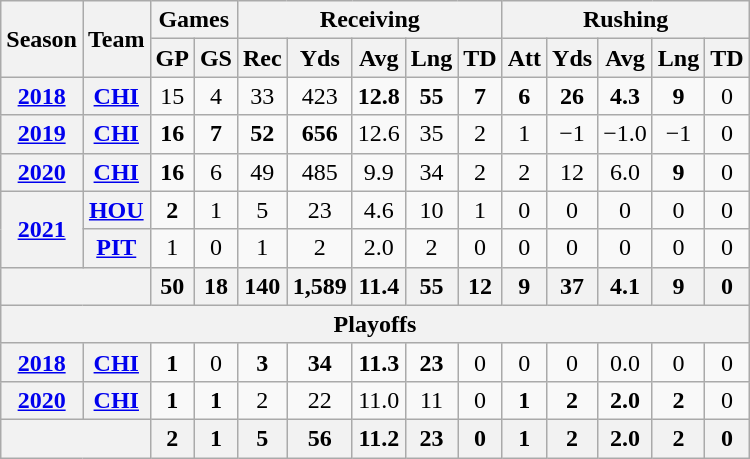<table class=wikitable style="text-align:center;">
<tr>
<th rowspan=2>Season</th>
<th rowspan=2>Team</th>
<th colspan=2>Games</th>
<th colspan="5">Receiving</th>
<th colspan="5">Rushing</th>
</tr>
<tr>
<th>GP</th>
<th>GS</th>
<th>Rec</th>
<th>Yds</th>
<th>Avg</th>
<th>Lng</th>
<th>TD</th>
<th>Att</th>
<th>Yds</th>
<th>Avg</th>
<th>Lng</th>
<th>TD</th>
</tr>
<tr>
<th><a href='#'>2018</a></th>
<th><a href='#'>CHI</a></th>
<td>15</td>
<td>4</td>
<td>33</td>
<td>423</td>
<td><strong>12.8</strong></td>
<td><strong>55</strong></td>
<td><strong>7</strong></td>
<td><strong>6</strong></td>
<td><strong>26</strong></td>
<td><strong>4.3</strong></td>
<td><strong>9</strong></td>
<td>0</td>
</tr>
<tr>
<th><a href='#'>2019</a></th>
<th><a href='#'>CHI</a></th>
<td><strong>16</strong></td>
<td><strong>7</strong></td>
<td><strong>52</strong></td>
<td><strong>656</strong></td>
<td>12.6</td>
<td>35</td>
<td>2</td>
<td>1</td>
<td>−1</td>
<td>−1.0</td>
<td>−1</td>
<td>0</td>
</tr>
<tr>
<th><a href='#'>2020</a></th>
<th><a href='#'>CHI</a></th>
<td><strong>16</strong></td>
<td>6</td>
<td>49</td>
<td>485</td>
<td>9.9</td>
<td>34</td>
<td>2</td>
<td>2</td>
<td>12</td>
<td>6.0</td>
<td><strong>9</strong></td>
<td>0</td>
</tr>
<tr>
<th rowspan="2"><a href='#'>2021</a></th>
<th><a href='#'>HOU</a></th>
<td><strong>2</strong></td>
<td>1</td>
<td>5</td>
<td>23</td>
<td>4.6</td>
<td>10</td>
<td>1</td>
<td>0</td>
<td>0</td>
<td>0</td>
<td>0</td>
<td>0</td>
</tr>
<tr>
<th><a href='#'>PIT</a></th>
<td>1</td>
<td>0</td>
<td>1</td>
<td>2</td>
<td>2.0</td>
<td>2</td>
<td>0</td>
<td>0</td>
<td>0</td>
<td>0</td>
<td>0</td>
<td>0</td>
</tr>
<tr>
<th colspan="2"></th>
<th>50</th>
<th>18</th>
<th>140</th>
<th>1,589</th>
<th>11.4</th>
<th>55</th>
<th>12</th>
<th>9</th>
<th>37</th>
<th>4.1</th>
<th>9</th>
<th>0</th>
</tr>
<tr>
<th colspan="14">Playoffs</th>
</tr>
<tr>
<th><a href='#'>2018</a></th>
<th><a href='#'>CHI</a></th>
<td><strong>1</strong></td>
<td>0</td>
<td><strong>3</strong></td>
<td><strong>34</strong></td>
<td><strong>11.3</strong></td>
<td><strong>23</strong></td>
<td>0</td>
<td>0</td>
<td>0</td>
<td>0.0</td>
<td>0</td>
<td>0</td>
</tr>
<tr>
<th><a href='#'>2020</a></th>
<th><a href='#'>CHI</a></th>
<td><strong>1</strong></td>
<td><strong>1</strong></td>
<td>2</td>
<td>22</td>
<td>11.0</td>
<td>11</td>
<td>0</td>
<td><strong>1</strong></td>
<td><strong>2</strong></td>
<td><strong>2.0</strong></td>
<td><strong>2</strong></td>
<td>0</td>
</tr>
<tr>
<th colspan="2"></th>
<th>2</th>
<th>1</th>
<th>5</th>
<th>56</th>
<th>11.2</th>
<th>23</th>
<th>0</th>
<th>1</th>
<th>2</th>
<th>2.0</th>
<th>2</th>
<th>0</th>
</tr>
</table>
